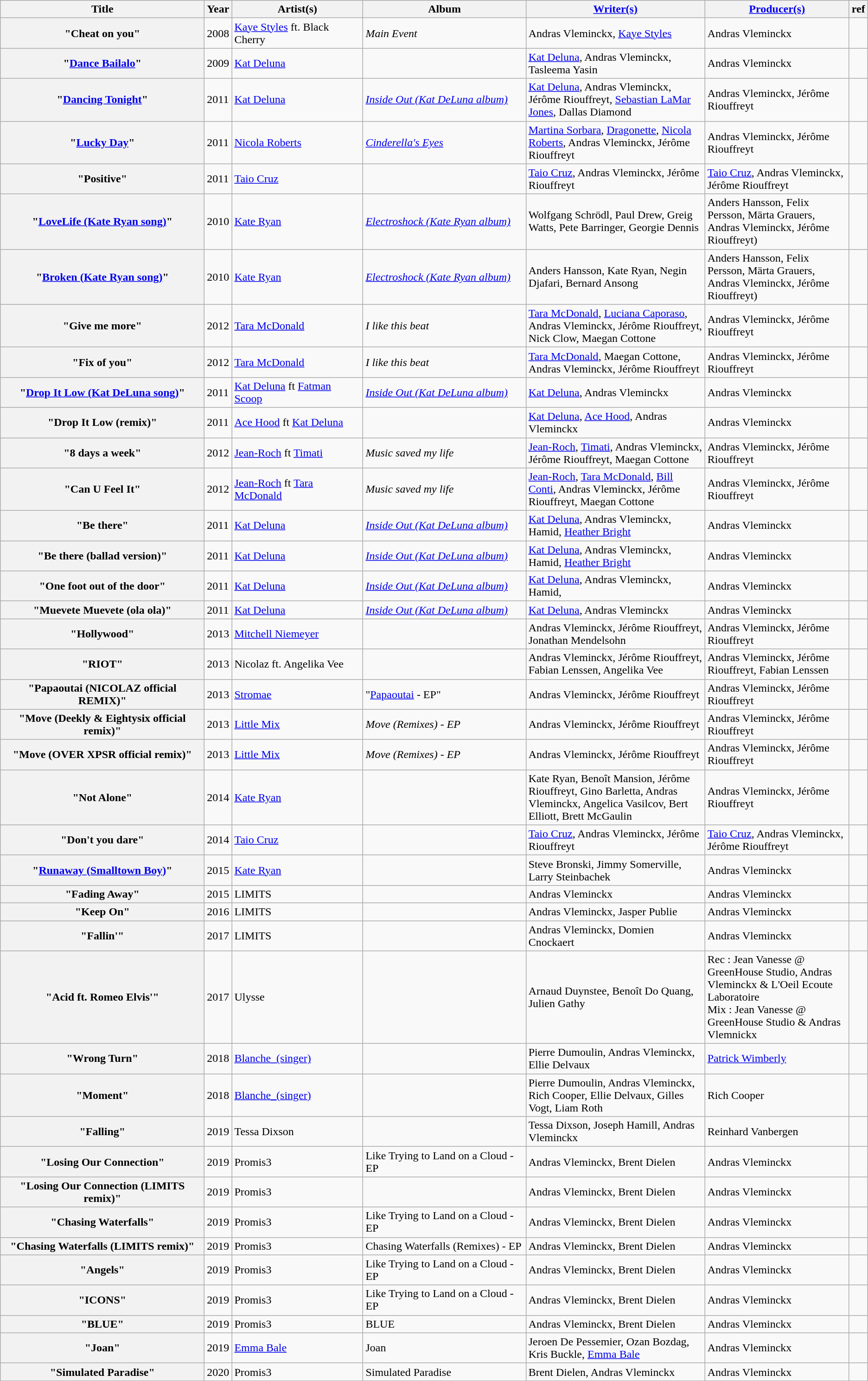<table class="wikitable plainrowheaders sortable">
<tr>
<th scope="col">Title</th>
<th>Year</th>
<th>Artist(s)</th>
<th>Album</th>
<th class="unsortable" style="width:250px;"><a href='#'>Writer(s)</a></th>
<th class="unsortable" style="width:200px;"><a href='#'>Producer(s)</a></th>
<th class="unsortable">ref</th>
</tr>
<tr>
<th scope="row">"Cheat on you"</th>
<td>2008</td>
<td><a href='#'>Kaye Styles</a> ft. Black Cherry</td>
<td><em>Main Event</em></td>
<td>Andras Vleminckx, <a href='#'>Kaye Styles</a></td>
<td>Andras Vleminckx</td>
<td></td>
</tr>
<tr>
<th scope="row">"<a href='#'>Dance Bailalo</a>"</th>
<td>2009</td>
<td><a href='#'>Kat Deluna</a></td>
<td></td>
<td><a href='#'>Kat Deluna</a>, Andras Vleminckx, Tasleema Yasin</td>
<td>Andras Vleminckx</td>
<td></td>
</tr>
<tr>
<th scope="row">"<a href='#'>Dancing Tonight</a>"</th>
<td>2011</td>
<td><a href='#'>Kat Deluna</a></td>
<td><em><a href='#'>Inside Out (Kat DeLuna album)</a></em></td>
<td><a href='#'>Kat Deluna</a>, Andras Vleminckx, Jérôme Riouffreyt, <a href='#'>Sebastian LaMar Jones</a>, Dallas Diamond</td>
<td>Andras Vleminckx, Jérôme Riouffreyt</td>
<td></td>
</tr>
<tr>
<th scope="row">"<a href='#'>Lucky Day</a>"</th>
<td>2011</td>
<td><a href='#'>Nicola Roberts</a></td>
<td><em><a href='#'>Cinderella's Eyes</a></em></td>
<td><a href='#'>Martina Sorbara</a>, <a href='#'>Dragonette</a>, <a href='#'>Nicola Roberts</a>, Andras Vleminckx, Jérôme Riouffreyt</td>
<td>Andras Vleminckx, Jérôme Riouffreyt</td>
<td></td>
</tr>
<tr>
<th scope="row">"Positive"</th>
<td>2011</td>
<td><a href='#'>Taio Cruz</a></td>
<td></td>
<td><a href='#'>Taio Cruz</a>, Andras Vleminckx, Jérôme Riouffreyt</td>
<td><a href='#'>Taio Cruz</a>, Andras Vleminckx, Jérôme Riouffreyt</td>
<td></td>
</tr>
<tr>
<th scope="row">"<a href='#'>LoveLife (Kate Ryan song)</a>"</th>
<td>2010</td>
<td><a href='#'>Kate Ryan</a></td>
<td><em><a href='#'>Electroshock (Kate Ryan album)</a></em></td>
<td>Wolfgang Schrödl, Paul Drew, Greig Watts, Pete Barringer, Georgie Dennis</td>
<td>Anders Hansson, Felix Persson, Märta Grauers, Andras Vleminckx, Jérôme Riouffreyt)</td>
<td></td>
</tr>
<tr>
<th scope="row">"<a href='#'>Broken (Kate Ryan song)</a>"</th>
<td>2010</td>
<td><a href='#'>Kate Ryan</a></td>
<td><em><a href='#'>Electroshock (Kate Ryan album)</a></em></td>
<td>Anders Hansson, Kate Ryan, Negin Djafari, Bernard Ansong</td>
<td>Anders Hansson, Felix Persson, Märta Grauers, Andras Vleminckx, Jérôme Riouffreyt)</td>
<td></td>
</tr>
<tr>
<th scope="row">"Give me more"</th>
<td>2012</td>
<td><a href='#'>Tara McDonald</a></td>
<td><em>I like this beat</em></td>
<td><a href='#'>Tara McDonald</a>, <a href='#'>Luciana Caporaso</a>, Andras Vleminckx, Jérôme Riouffreyt, Nick Clow, Maegan Cottone</td>
<td>Andras Vleminckx, Jérôme Riouffreyt</td>
<td></td>
</tr>
<tr>
<th scope="row">"Fix of you"</th>
<td>2012</td>
<td><a href='#'>Tara McDonald</a></td>
<td><em>I like this beat</em></td>
<td><a href='#'>Tara McDonald</a>, Maegan Cottone, Andras Vleminckx, Jérôme Riouffreyt</td>
<td>Andras Vleminckx, Jérôme Riouffreyt</td>
<td></td>
</tr>
<tr>
<th scope="row">"<a href='#'>Drop It Low (Kat DeLuna song)</a>"</th>
<td>2011</td>
<td><a href='#'>Kat Deluna</a> ft <a href='#'>Fatman Scoop</a></td>
<td><em><a href='#'>Inside Out (Kat DeLuna album)</a></em></td>
<td><a href='#'>Kat Deluna</a>, Andras Vleminckx</td>
<td>Andras Vleminckx</td>
<td></td>
</tr>
<tr>
<th scope="row">"Drop It Low (remix)"</th>
<td>2011</td>
<td><a href='#'>Ace Hood</a> ft <a href='#'>Kat Deluna</a></td>
<td></td>
<td><a href='#'>Kat Deluna</a>, <a href='#'>Ace Hood</a>, Andras Vleminckx</td>
<td>Andras Vleminckx</td>
<td></td>
</tr>
<tr>
<th scope="row">"8 days a week"</th>
<td>2012</td>
<td><a href='#'>Jean-Roch</a> ft <a href='#'>Timati</a></td>
<td><em>Music saved my life</em></td>
<td><a href='#'>Jean-Roch</a>, <a href='#'>Timati</a>, Andras Vleminckx, Jérôme Riouffreyt, Maegan Cottone</td>
<td>Andras Vleminckx, Jérôme Riouffreyt</td>
<td></td>
</tr>
<tr>
<th scope="row">"Can U Feel It"</th>
<td>2012</td>
<td><a href='#'>Jean-Roch</a> ft <a href='#'>Tara McDonald</a></td>
<td><em>Music saved my life</em></td>
<td><a href='#'>Jean-Roch</a>, <a href='#'>Tara McDonald</a>, <a href='#'>Bill Conti</a>, Andras Vleminckx, Jérôme Riouffreyt, Maegan Cottone</td>
<td>Andras Vleminckx, Jérôme Riouffreyt</td>
<td></td>
</tr>
<tr>
<th scope="row">"Be there"</th>
<td>2011</td>
<td><a href='#'>Kat Deluna</a></td>
<td><em><a href='#'>Inside Out (Kat DeLuna album)</a></em></td>
<td><a href='#'>Kat Deluna</a>, Andras Vleminckx, Hamid, <a href='#'>Heather Bright</a></td>
<td>Andras Vleminckx</td>
<td></td>
</tr>
<tr>
<th scope="row">"Be there (ballad version)"</th>
<td>2011</td>
<td><a href='#'>Kat Deluna</a></td>
<td><em><a href='#'>Inside Out (Kat DeLuna album)</a></em></td>
<td><a href='#'>Kat Deluna</a>, Andras Vleminckx, Hamid, <a href='#'>Heather Bright</a></td>
<td>Andras Vleminckx</td>
<td></td>
</tr>
<tr>
<th scope="row">"One foot out of the door"</th>
<td>2011</td>
<td><a href='#'>Kat Deluna</a></td>
<td><em><a href='#'>Inside Out (Kat DeLuna album)</a></em></td>
<td><a href='#'>Kat Deluna</a>, Andras Vleminckx, Hamid,</td>
<td>Andras Vleminckx</td>
<td></td>
</tr>
<tr>
<th scope="row">"Muevete Muevete (ola ola)"</th>
<td>2011</td>
<td><a href='#'>Kat Deluna</a></td>
<td><em><a href='#'>Inside Out (Kat DeLuna album)</a></em></td>
<td><a href='#'>Kat Deluna</a>, Andras Vleminckx</td>
<td>Andras Vleminckx</td>
<td></td>
</tr>
<tr>
<th scope="row">"Hollywood"</th>
<td>2013</td>
<td><a href='#'>Mitchell Niemeyer</a></td>
<td></td>
<td>Andras Vleminckx, Jérôme Riouffreyt, Jonathan Mendelsohn</td>
<td>Andras Vleminckx, Jérôme Riouffreyt</td>
<td></td>
</tr>
<tr>
<th scope="row">"RIOT"</th>
<td>2013</td>
<td>Nicolaz ft. Angelika Vee</td>
<td></td>
<td>Andras Vleminckx, Jérôme Riouffreyt, Fabian Lenssen, Angelika Vee</td>
<td>Andras Vleminckx, Jérôme Riouffreyt, Fabian Lenssen</td>
<td></td>
</tr>
<tr>
<th scope="row">"Papaoutai (NICOLAZ official REMIX)"</th>
<td>2013</td>
<td><a href='#'>Stromae</a></td>
<td>"<a href='#'>Papaoutai</a> - EP"</td>
<td>Andras Vleminckx, Jérôme Riouffreyt</td>
<td>Andras Vleminckx, Jérôme Riouffreyt</td>
<td></td>
</tr>
<tr>
<th scope="row">"Move (Deekly & Eightysix official remix)"</th>
<td>2013</td>
<td><a href='#'>Little Mix</a></td>
<td><em>Move (Remixes) - EP</em></td>
<td>Andras Vleminckx, Jérôme Riouffreyt</td>
<td>Andras Vleminckx, Jérôme Riouffreyt</td>
<td></td>
</tr>
<tr>
<th scope="row">"Move (OVER XPSR official remix)"</th>
<td>2013</td>
<td><a href='#'>Little Mix</a></td>
<td><em>Move (Remixes) - EP</em></td>
<td>Andras Vleminckx, Jérôme Riouffreyt</td>
<td>Andras Vleminckx, Jérôme Riouffreyt</td>
<td></td>
</tr>
<tr>
<th scope="row">"Not Alone"</th>
<td>2014</td>
<td><a href='#'>Kate Ryan</a></td>
<td></td>
<td>Kate Ryan, Benoît Mansion, Jérôme Riouffreyt, Gino Barletta, Andras Vleminckx, Angelica Vasilcov, Bert Elliott, Brett McGaulin</td>
<td>Andras Vleminckx, Jérôme Riouffreyt</td>
<td></td>
</tr>
<tr>
<th scope="row">"Don't you dare"</th>
<td>2014</td>
<td><a href='#'>Taio Cruz</a></td>
<td></td>
<td><a href='#'>Taio Cruz</a>, Andras Vleminckx, Jérôme Riouffreyt</td>
<td><a href='#'>Taio Cruz</a>, Andras Vleminckx, Jérôme Riouffreyt</td>
<td></td>
</tr>
<tr>
<th scope="row">"<a href='#'>Runaway (Smalltown Boy)</a>"</th>
<td>2015</td>
<td><a href='#'>Kate Ryan</a></td>
<td></td>
<td>Steve Bronski, Jimmy Somerville, Larry Steinbachek</td>
<td>Andras Vleminckx</td>
<td></td>
</tr>
<tr>
<th scope="row">"Fading Away"</th>
<td>2015</td>
<td>LIMITS</td>
<td></td>
<td>Andras Vleminckx</td>
<td>Andras Vleminckx</td>
<td></td>
</tr>
<tr>
<th scope="row">"Keep On"</th>
<td>2016</td>
<td>LIMITS</td>
<td></td>
<td>Andras Vleminckx, Jasper Publie</td>
<td>Andras Vleminckx</td>
<td></td>
</tr>
<tr>
<th scope="row">"Fallin'"</th>
<td>2017</td>
<td>LIMITS</td>
<td></td>
<td>Andras Vleminckx, Domien Cnockaert</td>
<td>Andras Vleminckx</td>
<td></td>
</tr>
<tr>
<th scope="row">"Acid ft. Romeo Elvis'"</th>
<td>2017</td>
<td>Ulysse</td>
<td></td>
<td>Arnaud Duynstee, Benoît Do Quang, Julien Gathy</td>
<td>Rec : Jean Vanesse @ GreenHouse Studio, Andras Vleminckx & L'Oeil Ecoute Laboratoire<br>Mix : Jean Vanesse @ GreenHouse Studio & Andras Vlemnickx</td>
<td></td>
</tr>
<tr>
<th scope="row">"Wrong Turn"</th>
<td>2018</td>
<td><a href='#'>Blanche_(singer)</a></td>
<td></td>
<td>Pierre Dumoulin, Andras Vleminckx, Ellie Delvaux</td>
<td><a href='#'>Patrick Wimberly</a></td>
<td></td>
</tr>
<tr>
<th scope="row">"Moment"</th>
<td>2018</td>
<td><a href='#'>Blanche_(singer)</a></td>
<td></td>
<td>Pierre Dumoulin, Andras Vleminckx, Rich Cooper, Ellie Delvaux, Gilles Vogt, Liam Roth</td>
<td>Rich Cooper</td>
<td></td>
</tr>
<tr>
<th scope="row">"Falling"</th>
<td>2019</td>
<td>Tessa Dixson</td>
<td></td>
<td>Tessa Dixson, Joseph Hamill, Andras Vleminckx</td>
<td>Reinhard Vanbergen</td>
<td></td>
</tr>
<tr>
<th scope="row">"Losing Our Connection"</th>
<td>2019</td>
<td>Promis3</td>
<td>Like Trying to Land on a Cloud - EP</td>
<td>Andras Vleminckx, Brent Dielen</td>
<td>Andras Vleminckx</td>
<td></td>
</tr>
<tr>
<th scope="row">"Losing Our Connection (LIMITS remix)"</th>
<td>2019</td>
<td>Promis3</td>
<td></td>
<td>Andras Vleminckx, Brent Dielen</td>
<td>Andras Vleminckx</td>
<td></td>
</tr>
<tr>
<th scope="row">"Chasing Waterfalls"</th>
<td>2019</td>
<td>Promis3</td>
<td>Like Trying to Land on a Cloud - EP</td>
<td>Andras Vleminckx, Brent Dielen</td>
<td>Andras Vleminckx</td>
<td></td>
</tr>
<tr>
<th scope="row">"Chasing Waterfalls (LIMITS remix)"</th>
<td>2019</td>
<td>Promis3</td>
<td>Chasing Waterfalls (Remixes) - EP</td>
<td>Andras Vleminckx, Brent Dielen</td>
<td>Andras Vleminckx</td>
<td></td>
</tr>
<tr>
<th scope="row">"Angels"</th>
<td>2019</td>
<td>Promis3</td>
<td>Like Trying to Land on a Cloud - EP</td>
<td>Andras Vleminckx, Brent Dielen</td>
<td>Andras Vleminckx</td>
<td></td>
</tr>
<tr>
<th scope="row">"ICONS"</th>
<td>2019</td>
<td>Promis3</td>
<td>Like Trying to Land on a Cloud - EP</td>
<td>Andras Vleminckx, Brent Dielen</td>
<td>Andras Vleminckx</td>
<td></td>
</tr>
<tr>
<th scope="row">"BLUE"</th>
<td>2019</td>
<td>Promis3</td>
<td>BLUE</td>
<td>Andras Vleminckx, Brent Dielen</td>
<td>Andras Vleminckx</td>
<td></td>
</tr>
<tr>
<th scope="row">"Joan"</th>
<td>2019</td>
<td><a href='#'>Emma Bale</a></td>
<td>Joan</td>
<td>Jeroen De Pessemier, Ozan Bozdag, Kris Buckle, <a href='#'>Emma Bale</a></td>
<td>Andras Vleminckx</td>
<td></td>
</tr>
<tr>
<th scope="row">"Simulated Paradise"</th>
<td>2020</td>
<td>Promis3</td>
<td>Simulated Paradise</td>
<td>Brent Dielen, Andras Vleminckx</td>
<td>Andras Vleminckx</td>
<td></td>
</tr>
</table>
